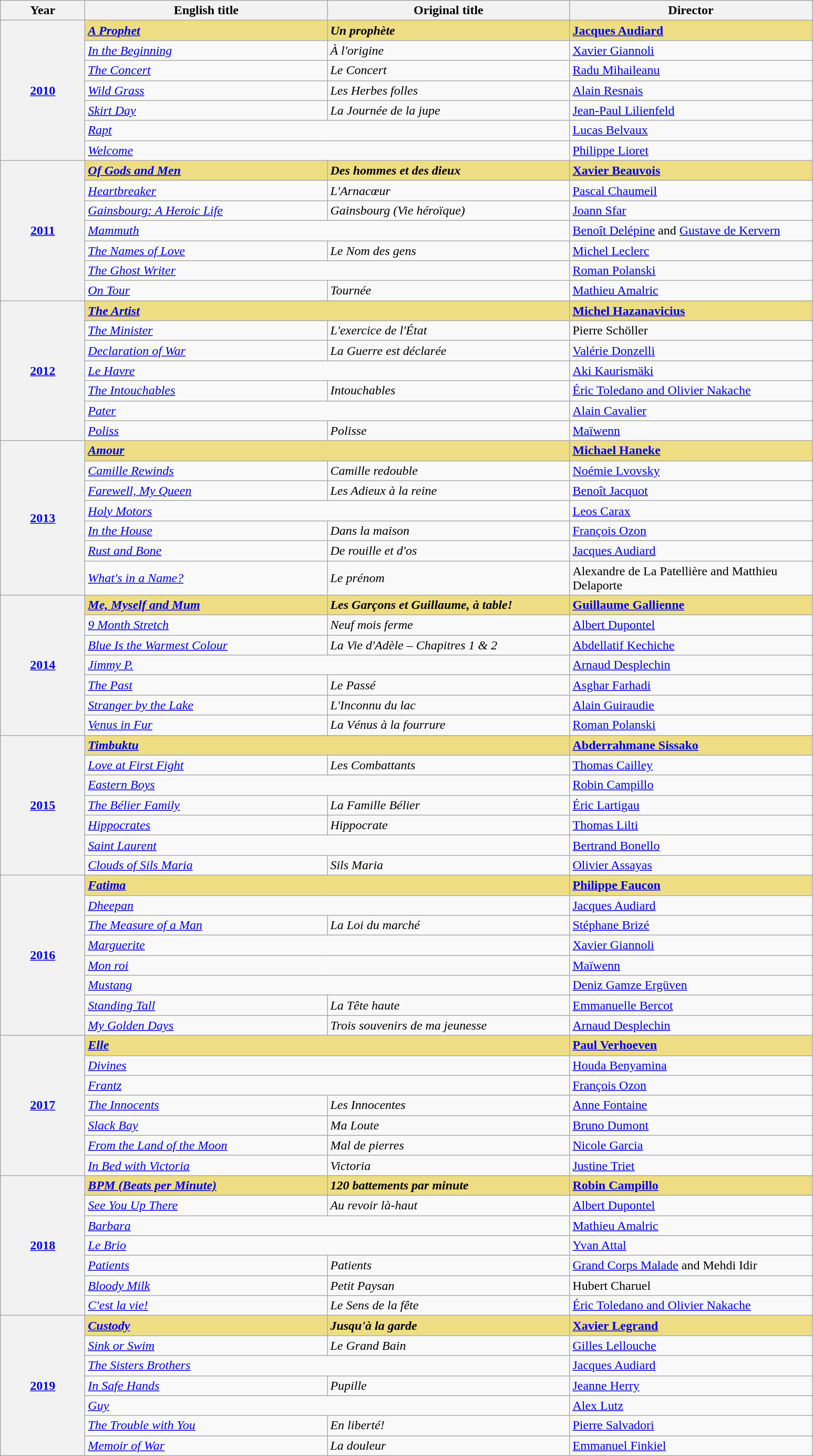<table class="wikitable">
<tr>
<th width="100">Year</th>
<th width="300">English title</th>
<th width="300">Original title</th>
<th width="300">Director</th>
</tr>
<tr>
<th rowspan="7" style="text-align:center;"><a href='#'>2010</a></th>
<td style="background:#eedd82;"><strong><em><a href='#'>A Prophet</a></em></strong></td>
<td style="background:#eedd82;"><strong><em>Un prophète</em></strong></td>
<td style="background:#eedd82;"><strong><a href='#'>Jacques Audiard</a></strong></td>
</tr>
<tr>
<td><em><a href='#'>In the Beginning</a></em></td>
<td><em>À l'origine</em></td>
<td><a href='#'>Xavier Giannoli</a></td>
</tr>
<tr>
<td><em><a href='#'>The Concert</a></em></td>
<td><em>Le Concert</em></td>
<td><a href='#'>Radu Mihaileanu</a></td>
</tr>
<tr>
<td><em><a href='#'>Wild Grass</a></em></td>
<td><em>Les Herbes folles</em></td>
<td><a href='#'>Alain Resnais</a></td>
</tr>
<tr>
<td><em><a href='#'>Skirt Day</a></em></td>
<td><em>La Journée de la jupe</em></td>
<td><a href='#'>Jean-Paul Lilienfeld</a></td>
</tr>
<tr>
<td colspan="2"><em><a href='#'>Rapt</a></em></td>
<td><a href='#'>Lucas Belvaux</a></td>
</tr>
<tr>
<td colspan="2"><em><a href='#'>Welcome</a></em></td>
<td><a href='#'>Philippe Lioret</a></td>
</tr>
<tr>
<th rowspan="7" style="text-align:center;"><a href='#'>2011</a></th>
<td style="background:#eedd82;"><strong><em><a href='#'>Of Gods and Men</a></em></strong></td>
<td style="background:#eedd82;"><strong><em>Des hommes et des dieux</em></strong></td>
<td style="background:#eedd82;"><strong><a href='#'>Xavier Beauvois</a></strong></td>
</tr>
<tr>
<td><em><a href='#'>Heartbreaker</a></em></td>
<td><em>L'Arnacœur</em></td>
<td><a href='#'>Pascal Chaumeil</a></td>
</tr>
<tr>
<td><em><a href='#'>Gainsbourg: A Heroic Life</a></em></td>
<td><em>Gainsbourg (Vie héroïque)</em></td>
<td><a href='#'>Joann Sfar</a></td>
</tr>
<tr>
<td colspan="2"><em><a href='#'>Mammuth</a></em></td>
<td><a href='#'>Benoît Delépine</a> and <a href='#'>Gustave de Kervern</a></td>
</tr>
<tr>
<td><em><a href='#'>The Names of Love</a></em></td>
<td><em>Le Nom des gens</em></td>
<td><a href='#'>Michel Leclerc</a></td>
</tr>
<tr>
<td colspan="2"><em><a href='#'>The Ghost Writer</a></em></td>
<td><a href='#'>Roman Polanski</a></td>
</tr>
<tr>
<td><em><a href='#'>On Tour</a></em></td>
<td><em>Tournée</em></td>
<td><a href='#'>Mathieu Amalric</a></td>
</tr>
<tr>
<th rowspan="7" style="text-align:center;"><a href='#'>2012</a></th>
<td colspan="2" style="background:#eedd82;"><strong><em><a href='#'>The Artist</a></em></strong></td>
<td style="background:#eedd82;"><strong><a href='#'>Michel Hazanavicius</a></strong></td>
</tr>
<tr>
<td><em><a href='#'>The Minister</a></em></td>
<td><em>L'exercice de l'État</em></td>
<td>Pierre Schöller</td>
</tr>
<tr>
<td><em><a href='#'>Declaration of War</a></em></td>
<td><em>La Guerre est déclarée</em></td>
<td><a href='#'>Valérie Donzelli</a></td>
</tr>
<tr>
<td colspan="2"><em><a href='#'>Le Havre</a></em></td>
<td><a href='#'>Aki Kaurismäki</a></td>
</tr>
<tr>
<td><em><a href='#'>The Intouchables</a></em></td>
<td><em>Intouchables</em></td>
<td><a href='#'>Éric Toledano and Olivier Nakache</a></td>
</tr>
<tr>
<td colspan="2"><em><a href='#'>Pater</a></em></td>
<td><a href='#'>Alain Cavalier</a></td>
</tr>
<tr>
<td><em><a href='#'>Poliss</a></em></td>
<td><em>Polisse</em></td>
<td><a href='#'>Maïwenn</a></td>
</tr>
<tr>
<th rowspan="7" style="text-align:center;"><a href='#'>2013</a></th>
<td colspan="2" style="background:#eedd82;"><strong><em><a href='#'>Amour</a></em></strong></td>
<td style="background:#eedd82;"><strong><a href='#'>Michael Haneke</a></strong></td>
</tr>
<tr>
<td><em><a href='#'>Camille Rewinds</a></em></td>
<td><em>Camille redouble</em></td>
<td><a href='#'>Noémie Lvovsky</a></td>
</tr>
<tr>
<td><em><a href='#'>Farewell, My Queen</a></em></td>
<td><em>Les Adieux à la reine</em></td>
<td><a href='#'>Benoît Jacquot</a></td>
</tr>
<tr>
<td colspan="2"><em><a href='#'>Holy Motors</a></em></td>
<td><a href='#'>Leos Carax</a></td>
</tr>
<tr>
<td><em><a href='#'>In the House</a></em></td>
<td><em>Dans la maison</em></td>
<td><a href='#'>François Ozon</a></td>
</tr>
<tr>
<td><em><a href='#'>Rust and Bone</a></em></td>
<td><em>De rouille et d'os</em></td>
<td><a href='#'>Jacques Audiard</a></td>
</tr>
<tr>
<td><em><a href='#'>What's in a Name?</a></em></td>
<td><em>Le prénom</em></td>
<td>Alexandre de La Patellière and Matthieu Delaporte</td>
</tr>
<tr>
<th rowspan="7" style="text-align:center;"><a href='#'>2014</a></th>
<td style="background:#eedd82;"><strong><em><a href='#'>Me, Myself and Mum</a></em></strong></td>
<td style="background:#eedd82;"><strong><em>Les Garçons et Guillaume, à table!</em></strong></td>
<td style="background:#eedd82;"><strong><a href='#'>Guillaume Gallienne</a></strong></td>
</tr>
<tr>
<td><em><a href='#'>9 Month Stretch</a></em></td>
<td><em>Neuf mois ferme</em></td>
<td><a href='#'>Albert Dupontel</a></td>
</tr>
<tr>
<td><em><a href='#'>Blue Is the Warmest Colour</a></em></td>
<td><em>La Vie d'Adèle – Chapitres 1 & 2</em></td>
<td><a href='#'>Abdellatif Kechiche</a></td>
</tr>
<tr>
<td colspan="2"><em><a href='#'>Jimmy P.</a></em></td>
<td><a href='#'>Arnaud Desplechin</a></td>
</tr>
<tr>
<td><em><a href='#'>The Past</a></em></td>
<td><em>Le Passé</em></td>
<td><a href='#'>Asghar Farhadi</a></td>
</tr>
<tr>
<td><em><a href='#'>Stranger by the Lake</a></em></td>
<td><em>L'Inconnu du lac</em></td>
<td><a href='#'>Alain Guiraudie</a></td>
</tr>
<tr>
<td><em><a href='#'>Venus in Fur</a></em></td>
<td><em>La Vénus à la fourrure</em></td>
<td><a href='#'>Roman Polanski</a></td>
</tr>
<tr>
<th rowspan="7" style="text-align:center;"><a href='#'>2015</a></th>
<td colspan="2" style="background:#eedd82;"><strong><em><a href='#'>Timbuktu</a></em></strong></td>
<td style="background:#eedd82;"><strong><a href='#'>Abderrahmane Sissako</a></strong></td>
</tr>
<tr>
<td><em><a href='#'>Love at First Fight</a></em></td>
<td><em>Les Combattants</em></td>
<td><a href='#'>Thomas Cailley</a></td>
</tr>
<tr>
<td colspan="2"><em><a href='#'>Eastern Boys</a></em></td>
<td><a href='#'>Robin Campillo</a></td>
</tr>
<tr>
<td><em><a href='#'>The Bélier Family</a></em></td>
<td><em>La Famille Bélier</em></td>
<td><a href='#'>Éric Lartigau</a></td>
</tr>
<tr>
<td><em><a href='#'>Hippocrates</a></em></td>
<td><em>Hippocrate</em></td>
<td><a href='#'>Thomas Lilti</a></td>
</tr>
<tr>
<td colspan="2"><em><a href='#'>Saint Laurent</a></em></td>
<td><a href='#'>Bertrand Bonello</a></td>
</tr>
<tr>
<td><em><a href='#'>Clouds of Sils Maria</a></em></td>
<td><em>Sils Maria</em></td>
<td><a href='#'>Olivier Assayas</a></td>
</tr>
<tr style="background:#eedd82;">
<th rowspan="8"><a href='#'>2016</a></th>
<td colspan="2"><strong><em><a href='#'>Fatima</a></em></strong></td>
<td><strong><a href='#'>Philippe Faucon</a></strong></td>
</tr>
<tr>
<td colspan="2"><em><a href='#'>Dheepan</a></em></td>
<td><a href='#'>Jacques Audiard</a></td>
</tr>
<tr>
<td><em><a href='#'>The Measure of a Man</a></em></td>
<td><em>La Loi du marché</em></td>
<td><a href='#'>Stéphane Brizé</a></td>
</tr>
<tr>
<td colspan="2"><em><a href='#'>Marguerite</a></em></td>
<td><a href='#'>Xavier Giannoli</a></td>
</tr>
<tr>
<td colspan="2"><em><a href='#'>Mon roi</a></em></td>
<td><a href='#'>Maïwenn</a></td>
</tr>
<tr>
<td colspan="2"><em><a href='#'>Mustang</a></em></td>
<td><a href='#'>Deniz Gamze Ergüven</a></td>
</tr>
<tr>
<td><em><a href='#'>Standing Tall</a></em></td>
<td><em>La Tête haute</em></td>
<td><a href='#'>Emmanuelle Bercot</a></td>
</tr>
<tr>
<td><em><a href='#'>My Golden Days</a></em></td>
<td><em>Trois souvenirs de ma jeunesse</em></td>
<td><a href='#'>Arnaud Desplechin</a></td>
</tr>
<tr style="background:#eedd82;">
<th rowspan="7"><a href='#'>2017</a></th>
<td colspan="2"><strong><em><a href='#'>Elle</a></em></strong></td>
<td><strong><a href='#'>Paul Verhoeven</a></strong></td>
</tr>
<tr>
<td colspan="2"><em><a href='#'>Divines</a></em></td>
<td><a href='#'>Houda Benyamina</a></td>
</tr>
<tr>
<td colspan="2"><em><a href='#'>Frantz</a></em></td>
<td><a href='#'>François Ozon</a></td>
</tr>
<tr>
<td><em><a href='#'>The Innocents</a></em></td>
<td><em>Les Innocentes</em></td>
<td><a href='#'>Anne Fontaine</a></td>
</tr>
<tr>
<td><em><a href='#'>Slack Bay</a></em></td>
<td><em>Ma Loute</em></td>
<td><a href='#'>Bruno Dumont</a></td>
</tr>
<tr>
<td><em><a href='#'>From the Land of the Moon</a></em></td>
<td><em>Mal de pierres</em></td>
<td><a href='#'>Nicole Garcia</a></td>
</tr>
<tr>
<td><em><a href='#'>In Bed with Victoria</a></em></td>
<td><em>Victoria</em></td>
<td><a href='#'>Justine Triet</a></td>
</tr>
<tr style="background:#eedd82;">
<th rowspan="7"><a href='#'>2018</a></th>
<td><strong><em><a href='#'>BPM (Beats per Minute)</a></em></strong></td>
<td><strong><em>120 battements par minute</em></strong></td>
<td><strong><a href='#'>Robin Campillo</a></strong></td>
</tr>
<tr>
<td><em><a href='#'>See You Up There</a></em></td>
<td><em>Au revoir là-haut</em></td>
<td><a href='#'>Albert Dupontel</a></td>
</tr>
<tr>
<td colspan="2"><em><a href='#'>Barbara</a></em></td>
<td><a href='#'>Mathieu Amalric</a></td>
</tr>
<tr>
<td colspan="2"><em><a href='#'>Le Brio</a></em></td>
<td><a href='#'>Yvan Attal</a></td>
</tr>
<tr>
<td><em><a href='#'>Patients</a></em></td>
<td><em>Patients</em></td>
<td><a href='#'>Grand Corps Malade</a> and Mehdi Idir</td>
</tr>
<tr>
<td><em><a href='#'>Bloody Milk</a></em></td>
<td><em>Petit Paysan</em></td>
<td>Hubert Charuel</td>
</tr>
<tr>
<td><em><a href='#'>C'est la vie!</a></em></td>
<td><em>Le Sens de la fête</em></td>
<td><a href='#'>Éric Toledano and Olivier Nakache</a></td>
</tr>
<tr style="background:#eedd82;">
<th rowspan="7"><a href='#'>2019</a></th>
<td><strong><em><a href='#'>Custody</a></em></strong></td>
<td><strong><em>Jusqu'à la garde</em></strong></td>
<td><strong><a href='#'>Xavier Legrand</a></strong></td>
</tr>
<tr>
<td><em><a href='#'>Sink or Swim</a></em></td>
<td><em>Le Grand Bain</em></td>
<td><a href='#'>Gilles Lellouche</a></td>
</tr>
<tr>
<td colspan="2"><em><a href='#'>The Sisters Brothers</a></em></td>
<td><a href='#'>Jacques Audiard</a></td>
</tr>
<tr>
<td><em><a href='#'>In Safe Hands</a></em></td>
<td><em>Pupille</em></td>
<td><a href='#'>Jeanne Herry</a></td>
</tr>
<tr>
<td colspan="2"><em><a href='#'>Guy</a></em></td>
<td><a href='#'>Alex Lutz</a></td>
</tr>
<tr>
<td><em><a href='#'>The Trouble with You</a></em></td>
<td><em>En liberté!</em></td>
<td><a href='#'>Pierre Salvadori</a></td>
</tr>
<tr>
<td><em><a href='#'>Memoir of War</a></em></td>
<td><em>La douleur</em></td>
<td><a href='#'>Emmanuel Finkiel</a></td>
</tr>
</table>
